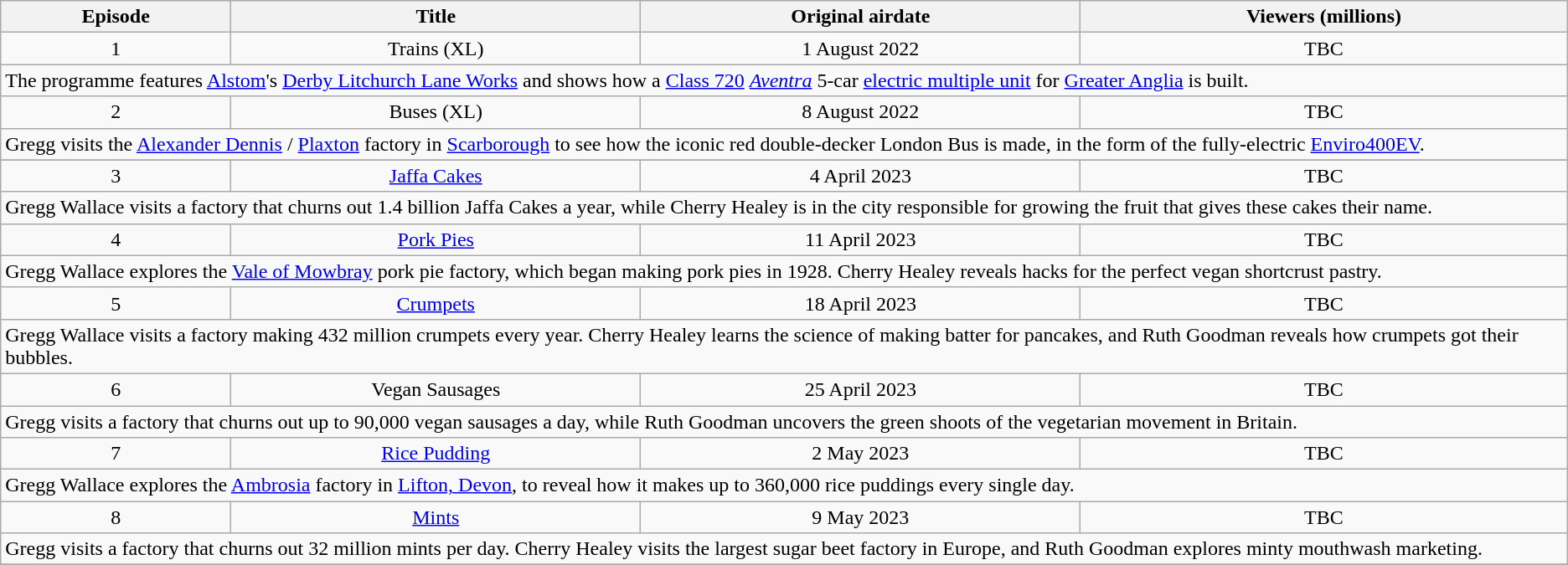<table class="wikitable" style="text-align:center">
<tr>
<th>Episode</th>
<th>Title</th>
<th>Original airdate</th>
<th>Viewers (millions)</th>
</tr>
<tr>
<td>1</td>
<td>Trains (XL)</td>
<td>1 August 2022</td>
<td>TBC</td>
</tr>
<tr>
<td colspan="4" align="left">The programme features <a href='#'>Alstom</a>'s <a href='#'>Derby Litchurch Lane Works</a> and shows how a <a href='#'>Class 720</a> <a href='#'><em>Aventra</em></a> 5-car <a href='#'>electric multiple unit</a> for <a href='#'>Greater Anglia</a> is built.</td>
</tr>
<tr>
<td>2</td>
<td>Buses (XL)</td>
<td>8 August 2022</td>
<td>TBC</td>
</tr>
<tr>
<td colspan="4" align="left">Gregg visits the <a href='#'>Alexander Dennis</a> / <a href='#'>Plaxton</a> factory in <a href='#'>Scarborough</a> to see how the iconic red double-decker London Bus is made, in the form of the fully-electric <a href='#'>Enviro400EV</a>.</td>
</tr>
<tr>
</tr>
<tr>
<td>3</td>
<td><a href='#'>Jaffa Cakes</a></td>
<td>4 April 2023</td>
<td>TBC</td>
</tr>
<tr>
<td colspan="4" align="left">Gregg Wallace visits a factory that churns out 1.4 billion Jaffa Cakes a year, while Cherry Healey is in the city responsible for growing the fruit that gives these cakes their name.</td>
</tr>
<tr>
<td>4</td>
<td><a href='#'>Pork Pies</a></td>
<td>11 April 2023</td>
<td>TBC</td>
</tr>
<tr>
<td colspan="4" align="left">Gregg Wallace explores the <a href='#'>Vale of Mowbray</a> pork pie factory, which began making pork pies in 1928. Cherry Healey reveals hacks for the perfect vegan shortcrust pastry.</td>
</tr>
<tr>
<td>5</td>
<td><a href='#'>Crumpets</a></td>
<td>18 April 2023</td>
<td>TBC</td>
</tr>
<tr>
<td colspan="4" align="left">Gregg Wallace visits a factory making 432 million crumpets every year. Cherry Healey learns the science of making batter for pancakes, and Ruth Goodman reveals how crumpets got their bubbles.</td>
</tr>
<tr>
<td>6</td>
<td>Vegan Sausages</td>
<td>25 April 2023</td>
<td>TBC</td>
</tr>
<tr>
<td colspan="4" align="left">Gregg visits a factory that churns out up to 90,000 vegan sausages a day, while Ruth Goodman uncovers the green shoots of the vegetarian movement in Britain.</td>
</tr>
<tr>
<td>7</td>
<td><a href='#'>Rice Pudding</a></td>
<td>2 May 2023</td>
<td>TBC</td>
</tr>
<tr>
<td colspan="4" align="left">Gregg Wallace explores the <a href='#'>Ambrosia</a> factory in <a href='#'>Lifton, Devon</a>, to reveal how it makes up to 360,000 rice puddings every single day.</td>
</tr>
<tr>
<td>8</td>
<td><a href='#'>Mints</a></td>
<td>9 May 2023</td>
<td>TBC</td>
</tr>
<tr>
<td colspan="4" align="left">Gregg visits a factory that churns out 32 million mints per day. Cherry Healey visits the largest sugar beet factory in Europe, and Ruth Goodman explores minty mouthwash marketing.</td>
</tr>
<tr>
</tr>
</table>
